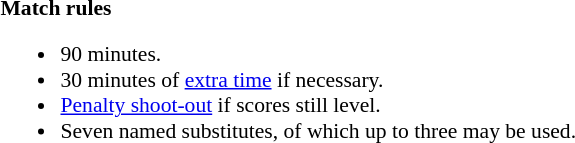<table style="width:100%;font-size:90%">
<tr>
<td><br><strong>Match rules</strong><ul><li>90 minutes.</li><li>30 minutes of <a href='#'>extra time</a> if necessary.</li><li><a href='#'>Penalty shoot-out</a> if scores still level.</li><li>Seven named substitutes, of which up to three may be used.</li></ul></td>
</tr>
</table>
